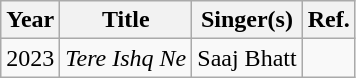<table class="wikitable">
<tr>
<th>Year</th>
<th>Title</th>
<th>Singer(s)</th>
<th>Ref.</th>
</tr>
<tr>
<td>2023</td>
<td><em>Tere Ishq Ne</em></td>
<td>Saaj Bhatt</td>
<td></td>
</tr>
</table>
